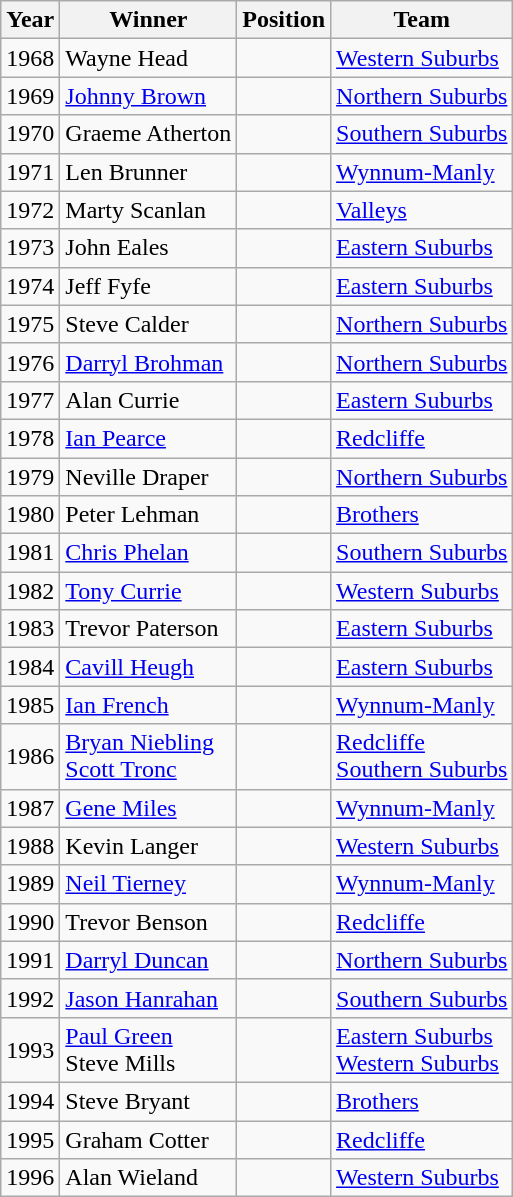<table class="wikitable">
<tr>
<th>Year</th>
<th>Winner</th>
<th>Position</th>
<th>Team</th>
</tr>
<tr>
<td>1968</td>
<td>Wayne Head</td>
<td></td>
<td> <a href='#'>Western Suburbs</a></td>
</tr>
<tr>
<td>1969</td>
<td><a href='#'>Johnny Brown</a></td>
<td></td>
<td> <a href='#'>Northern Suburbs</a></td>
</tr>
<tr>
<td>1970</td>
<td>Graeme Atherton</td>
<td></td>
<td> <a href='#'>Southern Suburbs</a></td>
</tr>
<tr>
<td>1971</td>
<td>Len Brunner</td>
<td></td>
<td> <a href='#'>Wynnum-Manly</a></td>
</tr>
<tr>
<td>1972</td>
<td>Marty Scanlan</td>
<td></td>
<td> <a href='#'>Valleys</a></td>
</tr>
<tr>
<td>1973</td>
<td>John Eales</td>
<td></td>
<td> <a href='#'>Eastern Suburbs</a></td>
</tr>
<tr>
<td>1974</td>
<td>Jeff Fyfe</td>
<td></td>
<td> <a href='#'>Eastern Suburbs</a></td>
</tr>
<tr>
<td>1975</td>
<td>Steve Calder</td>
<td></td>
<td> <a href='#'>Northern Suburbs</a></td>
</tr>
<tr>
<td>1976</td>
<td><a href='#'>Darryl Brohman</a></td>
<td></td>
<td> <a href='#'>Northern Suburbs</a></td>
</tr>
<tr>
<td>1977</td>
<td>Alan Currie</td>
<td></td>
<td> <a href='#'>Eastern Suburbs</a></td>
</tr>
<tr>
<td>1978</td>
<td><a href='#'>Ian Pearce</a></td>
<td></td>
<td> <a href='#'>Redcliffe</a></td>
</tr>
<tr>
<td>1979</td>
<td>Neville Draper</td>
<td></td>
<td> <a href='#'>Northern Suburbs</a></td>
</tr>
<tr>
<td>1980</td>
<td>Peter Lehman</td>
<td></td>
<td> <a href='#'>Brothers</a></td>
</tr>
<tr>
<td>1981</td>
<td><a href='#'>Chris Phelan</a></td>
<td></td>
<td> <a href='#'>Southern Suburbs</a></td>
</tr>
<tr>
<td>1982</td>
<td><a href='#'>Tony Currie</a></td>
<td></td>
<td> <a href='#'>Western Suburbs</a></td>
</tr>
<tr>
<td>1983</td>
<td>Trevor Paterson</td>
<td></td>
<td> <a href='#'>Eastern Suburbs</a></td>
</tr>
<tr>
<td>1984</td>
<td><a href='#'>Cavill Heugh</a></td>
<td></td>
<td> <a href='#'>Eastern Suburbs</a></td>
</tr>
<tr>
<td>1985</td>
<td><a href='#'>Ian French</a></td>
<td></td>
<td> <a href='#'>Wynnum-Manly</a></td>
</tr>
<tr>
<td>1986</td>
<td><a href='#'>Bryan Niebling</a><br><a href='#'>Scott Tronc</a></td>
<td><br></td>
<td> <a href='#'>Redcliffe</a><br> <a href='#'>Southern Suburbs</a></td>
</tr>
<tr>
<td>1987</td>
<td><a href='#'>Gene Miles</a></td>
<td></td>
<td> <a href='#'>Wynnum-Manly</a></td>
</tr>
<tr>
<td>1988</td>
<td>Kevin Langer</td>
<td></td>
<td> <a href='#'>Western Suburbs</a></td>
</tr>
<tr>
<td>1989</td>
<td><a href='#'>Neil Tierney</a></td>
<td></td>
<td> <a href='#'>Wynnum-Manly</a></td>
</tr>
<tr>
<td>1990</td>
<td>Trevor Benson</td>
<td></td>
<td> <a href='#'>Redcliffe</a></td>
</tr>
<tr>
<td>1991</td>
<td><a href='#'>Darryl Duncan</a></td>
<td></td>
<td> <a href='#'>Northern Suburbs</a></td>
</tr>
<tr>
<td>1992</td>
<td><a href='#'>Jason Hanrahan</a></td>
<td></td>
<td> <a href='#'>Southern Suburbs</a></td>
</tr>
<tr>
<td>1993</td>
<td><a href='#'>Paul Green</a><br>Steve Mills</td>
<td><br></td>
<td> <a href='#'>Eastern Suburbs</a><br> <a href='#'>Western Suburbs</a></td>
</tr>
<tr>
<td>1994</td>
<td>Steve Bryant</td>
<td></td>
<td> <a href='#'>Brothers</a></td>
</tr>
<tr>
<td>1995</td>
<td>Graham Cotter</td>
<td></td>
<td> <a href='#'>Redcliffe</a></td>
</tr>
<tr>
<td>1996</td>
<td>Alan Wieland</td>
<td></td>
<td> <a href='#'>Western Suburbs</a></td>
</tr>
</table>
